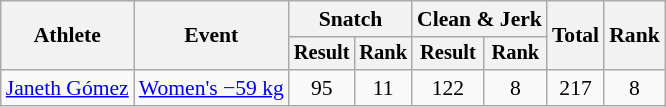<table class="wikitable" style="font-size:90%">
<tr>
<th rowspan="2">Athlete</th>
<th rowspan="2">Event</th>
<th colspan="2">Snatch</th>
<th colspan="2">Clean & Jerk</th>
<th rowspan="2">Total</th>
<th rowspan="2">Rank</th>
</tr>
<tr style="font-size:95%">
<th>Result</th>
<th>Rank</th>
<th>Result</th>
<th>Rank</th>
</tr>
<tr align=center>
<td align=left><a href='#'>Janeth Gómez</a></td>
<td align=left><a href='#'>Women's −59 kg</a></td>
<td>95</td>
<td>11</td>
<td>122</td>
<td>8</td>
<td>217</td>
<td>8</td>
</tr>
</table>
